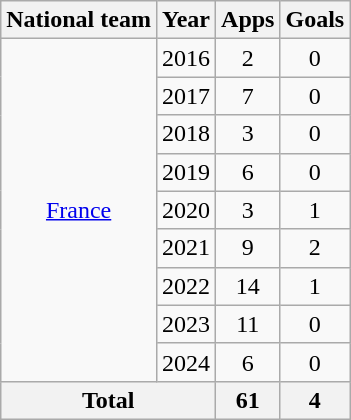<table class="wikitable" style="text-align:center">
<tr>
<th>National team</th>
<th>Year</th>
<th>Apps</th>
<th>Goals</th>
</tr>
<tr>
<td rowspan="9"><a href='#'>France</a></td>
<td>2016</td>
<td>2</td>
<td>0</td>
</tr>
<tr>
<td>2017</td>
<td>7</td>
<td>0</td>
</tr>
<tr>
<td>2018</td>
<td>3</td>
<td>0</td>
</tr>
<tr>
<td>2019</td>
<td>6</td>
<td>0</td>
</tr>
<tr>
<td>2020</td>
<td>3</td>
<td>1</td>
</tr>
<tr>
<td>2021</td>
<td>9</td>
<td>2</td>
</tr>
<tr>
<td>2022</td>
<td>14</td>
<td>1</td>
</tr>
<tr>
<td>2023</td>
<td>11</td>
<td>0</td>
</tr>
<tr>
<td>2024</td>
<td>6</td>
<td>0</td>
</tr>
<tr>
<th colspan="2">Total</th>
<th>61</th>
<th>4</th>
</tr>
</table>
